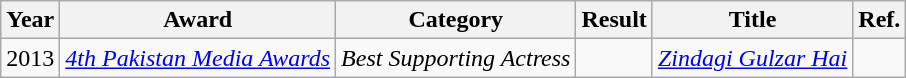<table class="wikitable">
<tr>
<th>Year</th>
<th>Award</th>
<th>Category</th>
<th>Result</th>
<th>Title</th>
<th>Ref.</th>
</tr>
<tr>
<td>2013</td>
<td><em><a href='#'>4th Pakistan Media Awards</a></em></td>
<td><em>Best Supporting Actress</em></td>
<td></td>
<td><em><a href='#'>Zindagi Gulzar Hai</a></em></td>
<td></td>
</tr>
</table>
